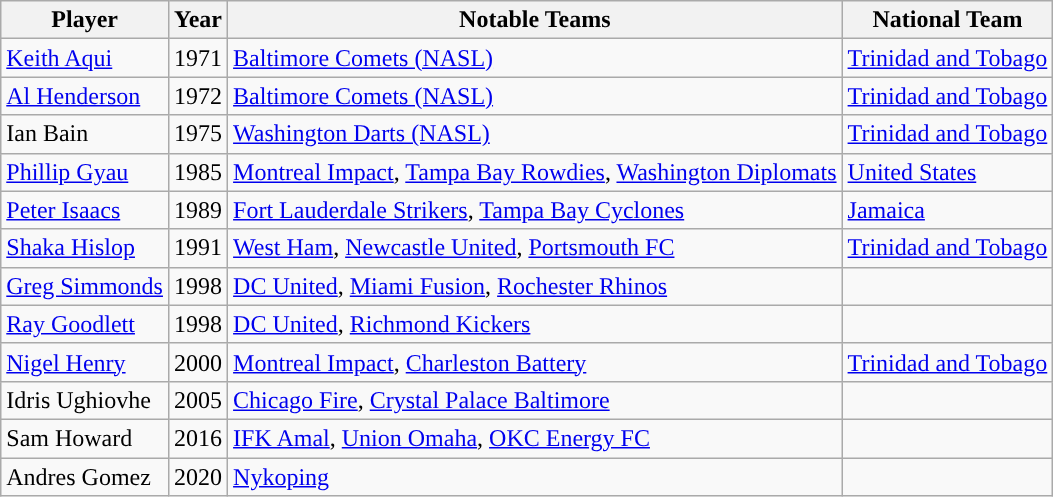<table class="wikitable">
<tr>
<th width=px>Player</th>
<th width=px>Year</th>
<th width=px>Notable Teams</th>
<th width=px>National Team</th>
</tr>
<tr>
<td><a href='#'>Keith Aqui</a></td>
<td>1971</td>
<td><a href='#'>Baltimore Comets (NASL)</a></td>
<td><a href='#'>Trinidad and Tobago</a></td>
</tr>
<tr>
<td><a href='#'>Al Henderson</a></td>
<td>1972</td>
<td><a href='#'>Baltimore Comets (NASL)</a></td>
<td><a href='#'>Trinidad and Tobago</a></td>
</tr>
<tr>
<td>Ian Bain</td>
<td>1975</td>
<td><a href='#'>Washington Darts (NASL)</a></td>
<td><a href='#'>Trinidad and Tobago</a></td>
</tr>
<tr>
<td><a href='#'>Phillip Gyau</a></td>
<td>1985</td>
<td><a href='#'>Montreal Impact</a>, <a href='#'>Tampa Bay Rowdies</a>, <a href='#'>Washington Diplomats</a></td>
<td><a href='#'>United States</a></td>
</tr>
<tr>
<td><a href='#'>Peter Isaacs</a></td>
<td>1989</td>
<td><a href='#'>Fort Lauderdale Strikers</a>, <a href='#'>Tampa Bay Cyclones</a></td>
<td><a href='#'>Jamaica</a></td>
</tr>
<tr>
<td><a href='#'>Shaka Hislop</a></td>
<td>1991</td>
<td><a href='#'>West Ham</a>, <a href='#'>Newcastle United</a>, <a href='#'>Portsmouth FC</a></td>
<td><a href='#'>Trinidad and Tobago</a></td>
</tr>
<tr>
<td><a href='#'>Greg Simmonds</a></td>
<td>1998</td>
<td><a href='#'>DC United</a>, <a href='#'>Miami Fusion</a>, <a href='#'>Rochester Rhinos</a></td>
<td></td>
</tr>
<tr>
<td><a href='#'>Ray Goodlett</a></td>
<td>1998</td>
<td><a href='#'>DC United</a>, <a href='#'>Richmond Kickers</a></td>
<td></td>
</tr>
<tr>
<td><a href='#'>Nigel Henry</a></td>
<td>2000</td>
<td><a href='#'>Montreal Impact</a>, <a href='#'>Charleston Battery</a></td>
<td><a href='#'>Trinidad and Tobago</a></td>
</tr>
<tr>
<td>Idris Ughiovhe</td>
<td>2005</td>
<td><a href='#'>Chicago Fire</a>, <a href='#'>Crystal Palace Baltimore</a></td>
<td></td>
</tr>
<tr>
<td>Sam Howard</td>
<td>2016</td>
<td><a href='#'>IFK Amal</a>, <a href='#'>Union Omaha</a>, <a href='#'>OKC Energy FC</a></td>
<td></td>
</tr>
<tr>
<td>Andres Gomez</td>
<td>2020</td>
<td><a href='#'>Nykoping</a></td>
<td></td>
</tr>
</table>
